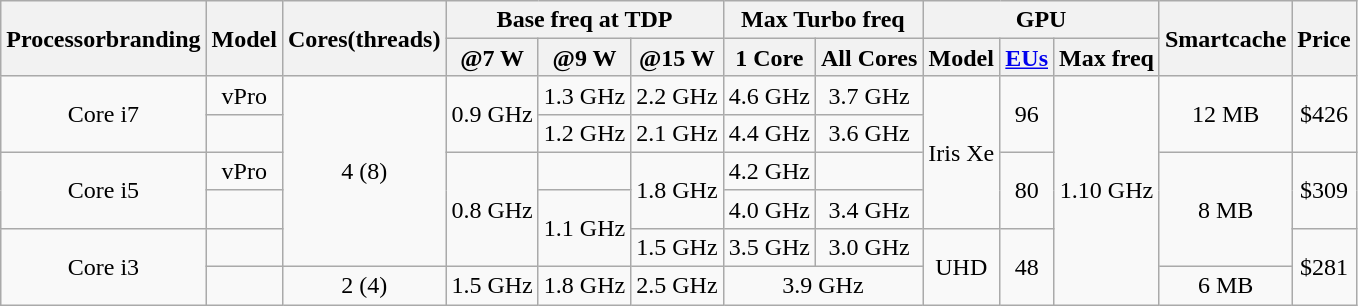<table class="wikitable sortable" style="text-align: center;">
<tr>
<th rowspan="2">Processorbranding</th>
<th rowspan="2">Model</th>
<th rowspan="2">Cores(threads)</th>
<th colspan="3">Base freq at TDP</th>
<th colspan="2">Max Turbo freq</th>
<th colspan="3">GPU</th>
<th rowspan="2">Smartcache</th>
<th rowspan="2">Price</th>
</tr>
<tr style="line-height:110%;">
<th>@7 W</th>
<th>@9 W</th>
<th>@15 W</th>
<th>1 Core</th>
<th>All Cores</th>
<th>Model</th>
<th><a href='#'>EUs</a></th>
<th>Max freq</th>
</tr>
<tr>
<td rowspan="2">Core i7</td>
<td> vPro</td>
<td rowspan="5">4 (8)</td>
<td rowspan="2">0.9 GHz</td>
<td>1.3 GHz</td>
<td>2.2 GHz</td>
<td>4.6 GHz</td>
<td>3.7 GHz</td>
<td rowspan="4">Iris Xe</td>
<td rowspan="2">96</td>
<td rowspan="6">1.10 GHz</td>
<td rowspan="2">12 MB</td>
<td rowspan="2">$426</td>
</tr>
<tr>
<td></td>
<td>1.2 GHz</td>
<td>2.1 GHz</td>
<td>4.4 GHz</td>
<td>3.6 GHz</td>
</tr>
<tr>
<td rowspan="2">Core i5</td>
<td> vPro</td>
<td rowspan="3">0.8 GHz</td>
<td></td>
<td rowspan="2">1.8 GHz</td>
<td>4.2 GHz</td>
<td></td>
<td rowspan="2">80</td>
<td rowspan="3">8 MB</td>
<td rowspan="2">$309</td>
</tr>
<tr>
<td></td>
<td rowspan="2">1.1 GHz</td>
<td>4.0 GHz</td>
<td>3.4 GHz</td>
</tr>
<tr>
<td rowspan="2">Core i3</td>
<td></td>
<td>1.5 GHz</td>
<td>3.5 GHz</td>
<td>3.0 GHz</td>
<td rowspan="2">UHD</td>
<td rowspan="2">48</td>
<td rowspan="2">$281</td>
</tr>
<tr>
<td></td>
<td>2 (4)</td>
<td>1.5 GHz</td>
<td>1.8 GHz</td>
<td>2.5 GHz</td>
<td colspan="2">3.9 GHz</td>
<td>6 MB</td>
</tr>
</table>
